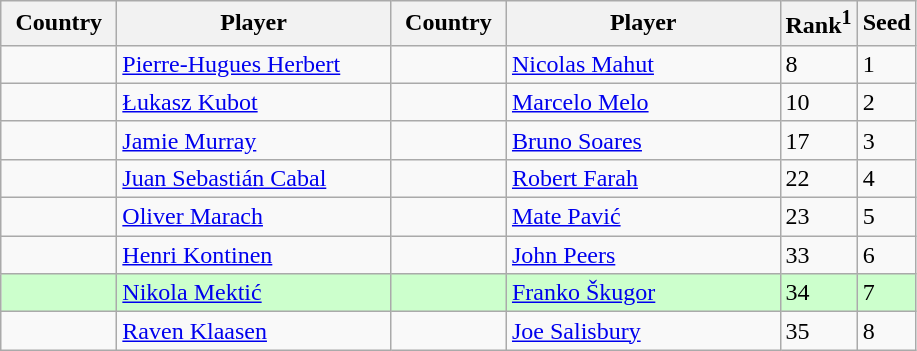<table class="sortable wikitable">
<tr>
<th width="70">Country</th>
<th width="175">Player</th>
<th width="70">Country</th>
<th width="175">Player</th>
<th>Rank<sup>1</sup></th>
<th>Seed</th>
</tr>
<tr>
<td></td>
<td><a href='#'>Pierre-Hugues Herbert</a></td>
<td></td>
<td><a href='#'>Nicolas Mahut</a></td>
<td>8</td>
<td>1</td>
</tr>
<tr>
<td></td>
<td><a href='#'>Łukasz Kubot</a></td>
<td></td>
<td><a href='#'>Marcelo Melo</a></td>
<td>10</td>
<td>2</td>
</tr>
<tr>
<td></td>
<td><a href='#'>Jamie Murray</a></td>
<td></td>
<td><a href='#'>Bruno Soares</a></td>
<td>17</td>
<td>3</td>
</tr>
<tr>
<td></td>
<td><a href='#'>Juan Sebastián Cabal</a></td>
<td></td>
<td><a href='#'>Robert Farah</a></td>
<td>22</td>
<td>4</td>
</tr>
<tr>
<td></td>
<td><a href='#'>Oliver Marach</a></td>
<td></td>
<td><a href='#'>Mate Pavić</a></td>
<td>23</td>
<td>5</td>
</tr>
<tr>
<td></td>
<td><a href='#'>Henri Kontinen</a></td>
<td></td>
<td><a href='#'>John Peers</a></td>
<td>33</td>
<td>6</td>
</tr>
<tr style="background:#cfc;">
<td></td>
<td><a href='#'>Nikola Mektić</a></td>
<td></td>
<td><a href='#'>Franko Škugor</a></td>
<td>34</td>
<td>7</td>
</tr>
<tr>
<td></td>
<td><a href='#'>Raven Klaasen</a></td>
<td></td>
<td><a href='#'>Joe Salisbury</a></td>
<td>35</td>
<td>8</td>
</tr>
</table>
